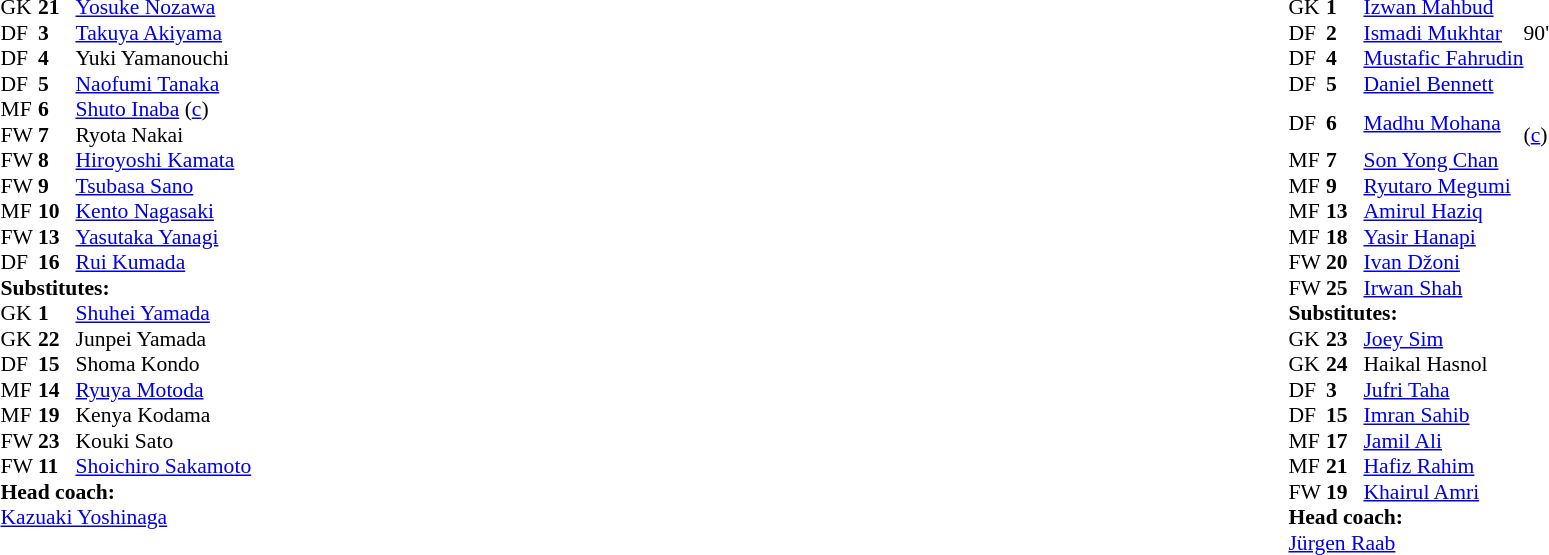<table width="100%">
<tr>
<td valign="top" width="50%"><br><table style="font-size: 90%" cellspacing="0" cellpadding="0">
<tr>
<th width=25></th>
<th width=25></th>
</tr>
<tr>
<td>GK</td>
<td><strong>21</strong></td>
<td> <a href='#'>Yosuke Nozawa</a></td>
</tr>
<tr>
<td>DF</td>
<td><strong>3</strong></td>
<td> <a href='#'>Takuya Akiyama</a></td>
</tr>
<tr>
<td>DF</td>
<td><strong>4</strong></td>
<td> Yuki Yamanouchi</td>
</tr>
<tr>
<td>DF</td>
<td><strong>5</strong></td>
<td> <a href='#'>Naofumi Tanaka</a></td>
</tr>
<tr>
<td>MF</td>
<td><strong>6</strong></td>
<td> <a href='#'>Shuto Inaba</a> (<a href='#'>c</a>)</td>
</tr>
<tr>
<td>FW</td>
<td><strong>7</strong></td>
<td> Ryota Nakai</td>
<td></td>
<td></td>
</tr>
<tr>
<td>FW</td>
<td><strong>8</strong></td>
<td> <a href='#'>Hiroyoshi Kamata</a></td>
</tr>
<tr>
<td>FW</td>
<td><strong>9</strong></td>
<td> <a href='#'>Tsubasa Sano</a></td>
<td></td>
<td></td>
</tr>
<tr>
<td>MF</td>
<td><strong>10</strong></td>
<td> <a href='#'>Kento Nagasaki</a></td>
</tr>
<tr>
<td>FW</td>
<td><strong>13</strong></td>
<td> <a href='#'>Yasutaka Yanagi</a></td>
</tr>
<tr>
<td>DF</td>
<td><strong>16</strong></td>
<td> <a href='#'>Rui Kumada</a></td>
<td></td>
<td></td>
</tr>
<tr>
<td colspan="3"><strong>Substitutes:</strong></td>
</tr>
<tr>
<td>GK</td>
<td><strong>1</strong></td>
<td> <a href='#'>Shuhei Yamada</a></td>
</tr>
<tr>
<td>GK</td>
<td><strong>22</strong></td>
<td> Junpei Yamada</td>
</tr>
<tr>
<td>DF</td>
<td><strong>15</strong></td>
<td> Shoma Kondo</td>
<td></td>
<td></td>
</tr>
<tr>
<td>MF</td>
<td><strong>14</strong></td>
<td> <a href='#'>Ryuya Motoda</a></td>
<td></td>
<td></td>
</tr>
<tr>
<td>MF</td>
<td><strong>19</strong></td>
<td> Kenya Kodama</td>
</tr>
<tr>
<td>FW</td>
<td><strong>23</strong></td>
<td> Kouki Sato</td>
</tr>
<tr>
<td>FW</td>
<td><strong>11</strong></td>
<td> <a href='#'>Shoichiro Sakamoto</a></td>
<td></td>
<td></td>
</tr>
<tr>
<td colspan=3><strong>Head coach:</strong></td>
</tr>
<tr>
<td colspan="3"> <a href='#'>Kazuaki Yoshinaga</a></td>
</tr>
</table>
</td>
<td valign="top"></td>
<td valign="top" width="50%"><br><table style="font-size: 90%" cellspacing="0" cellpadding="0" align="center">
<tr>
<th width="25"></th>
<th width="25"></th>
</tr>
<tr>
<td>GK</td>
<td><strong>1</strong></td>
<td> <a href='#'>Izwan Mahbud</a></td>
</tr>
<tr>
<td>DF</td>
<td><strong>2</strong></td>
<td> <a href='#'>Ismadi Mukhtar</a></td>
<td> 90'</td>
</tr>
<tr>
<td>DF</td>
<td><strong>4</strong></td>
<td> <a href='#'>Mustafic Fahrudin</a></td>
<td></td>
<td></td>
</tr>
<tr>
<td>DF</td>
<td><strong>5</strong></td>
<td> <a href='#'>Daniel Bennett</a></td>
</tr>
<tr>
<td>DF</td>
<td><strong>6</strong></td>
<td> <a href='#'>Madhu Mohana</a></td>
<td><br>(<a href='#'>c</a>) </td>
</tr>
<tr>
<td>MF</td>
<td><strong>7</strong></td>
<td> <a href='#'>Son Yong Chan</a></td>
<td></td>
</tr>
<tr>
<td>MF</td>
<td><strong>9</strong></td>
<td> <a href='#'>Ryutaro Megumi</a></td>
<td></td>
</tr>
<tr>
<td>MF</td>
<td><strong>13</strong></td>
<td> <a href='#'>Amirul Haziq</a></td>
<td></td>
<td></td>
</tr>
<tr>
<td>MF</td>
<td><strong>18</strong></td>
<td> <a href='#'>Yasir Hanapi</a></td>
<td></td>
</tr>
<tr>
<td>FW</td>
<td><strong>20</strong></td>
<td> <a href='#'>Ivan Džoni</a></td>
<td></td>
<td></td>
</tr>
<tr>
<td>FW</td>
<td><strong>25</strong></td>
<td> <a href='#'>Irwan Shah</a></td>
</tr>
<tr>
<td colspan=3><strong>Substitutes:</strong></td>
</tr>
<tr>
<td>GK</td>
<td><strong>23</strong></td>
<td> <a href='#'>Joey Sim</a></td>
</tr>
<tr>
<td>GK</td>
<td><strong>24</strong></td>
<td> Haikal Hasnol</td>
</tr>
<tr>
<td>DF</td>
<td><strong>3</strong></td>
<td> <a href='#'>Jufri Taha</a></td>
<td></td>
<td></td>
</tr>
<tr>
<td>DF</td>
<td><strong>15</strong></td>
<td> <a href='#'>Imran Sahib</a></td>
</tr>
<tr>
<td>MF</td>
<td><strong>17</strong></td>
<td> <a href='#'>Jamil Ali</a></td>
</tr>
<tr>
<td>MF</td>
<td><strong>21</strong></td>
<td> <a href='#'>Hafiz Rahim</a></td>
<td></td>
<td></td>
</tr>
<tr>
<td>FW</td>
<td><strong>19</strong></td>
<td> <a href='#'>Khairul Amri</a></td>
<td></td>
<td></td>
</tr>
<tr>
</tr>
<tr>
<td colspan=3><strong>Head coach:</strong></td>
</tr>
<tr>
<td colspan=3> <a href='#'>Jürgen Raab</a></td>
</tr>
</table>
</td>
</tr>
</table>
